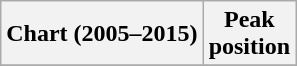<table class="wikitable sortable plainrowheaders" style="text-align:center">
<tr>
<th scope="col">Chart (2005–2015)</th>
<th scope="col">Peak<br>position</th>
</tr>
<tr>
</tr>
</table>
